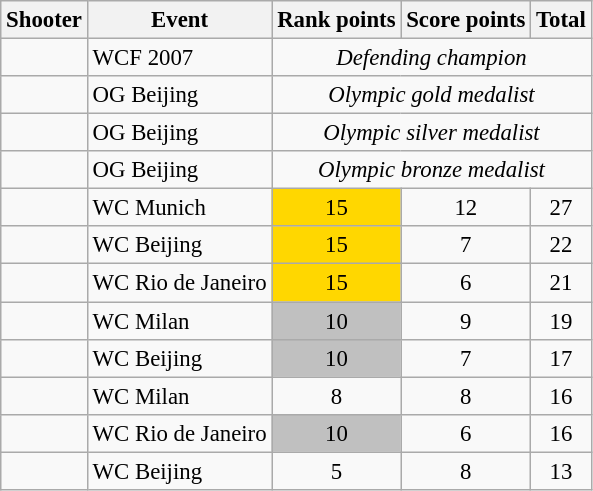<table class="wikitable" style="font-size: 95%">
<tr>
<th>Shooter</th>
<th>Event</th>
<th>Rank points</th>
<th>Score points</th>
<th>Total</th>
</tr>
<tr>
<td></td>
<td>WCF 2007</td>
<td colspan=3 style="text-align: center"><em>Defending champion</em></td>
</tr>
<tr>
<td></td>
<td>OG Beijing</td>
<td colspan=3 style="text-align: center"><em>Olympic gold medalist</em></td>
</tr>
<tr>
<td></td>
<td>OG Beijing</td>
<td colspan=3 style="text-align: center"><em>Olympic silver medalist</em></td>
</tr>
<tr>
<td></td>
<td>OG Beijing</td>
<td colspan=3 style="text-align: center"><em>Olympic bronze medalist</em></td>
</tr>
<tr>
<td></td>
<td>WC Munich</td>
<td style="text-align: center; background: gold">15</td>
<td style="text-align: center">12</td>
<td style="text-align: center">27</td>
</tr>
<tr>
<td></td>
<td>WC Beijing</td>
<td style="text-align: center; background: gold">15</td>
<td style="text-align: center">7</td>
<td style="text-align: center">22</td>
</tr>
<tr>
<td></td>
<td>WC Rio de Janeiro</td>
<td style="text-align: center; background: gold">15</td>
<td style="text-align: center">6</td>
<td style="text-align: center">21</td>
</tr>
<tr>
<td></td>
<td>WC Milan</td>
<td style="text-align: center; background: silver">10</td>
<td style="text-align: center">9</td>
<td style="text-align: center">19</td>
</tr>
<tr>
<td></td>
<td>WC Beijing</td>
<td style="text-align: center; background: silver">10</td>
<td style="text-align: center">7</td>
<td style="text-align: center">17</td>
</tr>
<tr>
<td></td>
<td>WC Milan</td>
<td style="text-align: center; background: bronze">8</td>
<td style="text-align: center">8</td>
<td style="text-align: center">16</td>
</tr>
<tr>
<td></td>
<td>WC Rio de Janeiro</td>
<td style="text-align: center; background: silver">10</td>
<td style="text-align: center">6</td>
<td style="text-align: center">16</td>
</tr>
<tr>
<td></td>
<td>WC Beijing</td>
<td style="text-align: center">5</td>
<td style="text-align: center">8</td>
<td style="text-align: center">13</td>
</tr>
</table>
